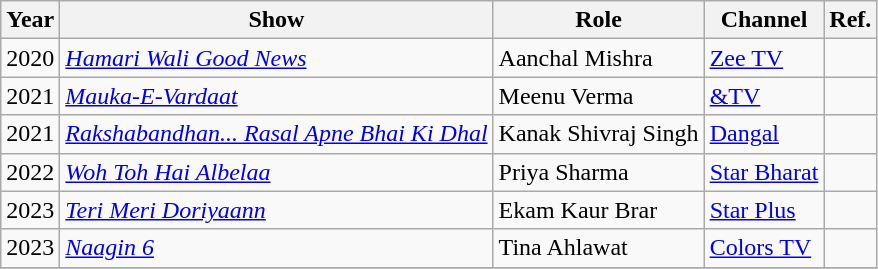<table class="wikitable sortable">
<tr>
<th>Year</th>
<th>Show</th>
<th>Role</th>
<th>Channel</th>
<th>Ref.</th>
</tr>
<tr>
<td>2020</td>
<td><em><a href='#'>Hamari Wali Good News</a></em></td>
<td>Aanchal Mishra</td>
<td><a href='#'>Zee TV</a></td>
<td style="text-align:center;"></td>
</tr>
<tr>
<td>2021</td>
<td><em><a href='#'>Mauka-E-Vardaat</a></em></td>
<td>Meenu Verma</td>
<td><a href='#'>&TV</a></td>
<td style="text-align:center;"></td>
</tr>
<tr>
<td>2021</td>
<td><em><a href='#'>Rakshabandhan... Rasal Apne Bhai Ki Dhal</a></em></td>
<td>Kanak Shivraj Singh</td>
<td><a href='#'>Dangal</a></td>
<td style="text-align:center;"></td>
</tr>
<tr>
<td>2022</td>
<td><em><a href='#'>Woh Toh Hai Albelaa</a></em></td>
<td>Priya Sharma</td>
<td><a href='#'>Star Bharat</a></td>
<td style="text-align:center;"></td>
</tr>
<tr>
<td>2023</td>
<td><em><a href='#'>Teri Meri Doriyaann</a></em></td>
<td>Ekam Kaur Brar</td>
<td><a href='#'>Star Plus</a></td>
<td style="text-align:center;"></td>
</tr>
<tr>
<td>2023</td>
<td><em><a href='#'>Naagin 6</a></em></td>
<td>Tina Ahlawat</td>
<td><a href='#'>Colors TV</a></td>
<td style="text-align:center;"></td>
</tr>
<tr>
</tr>
</table>
